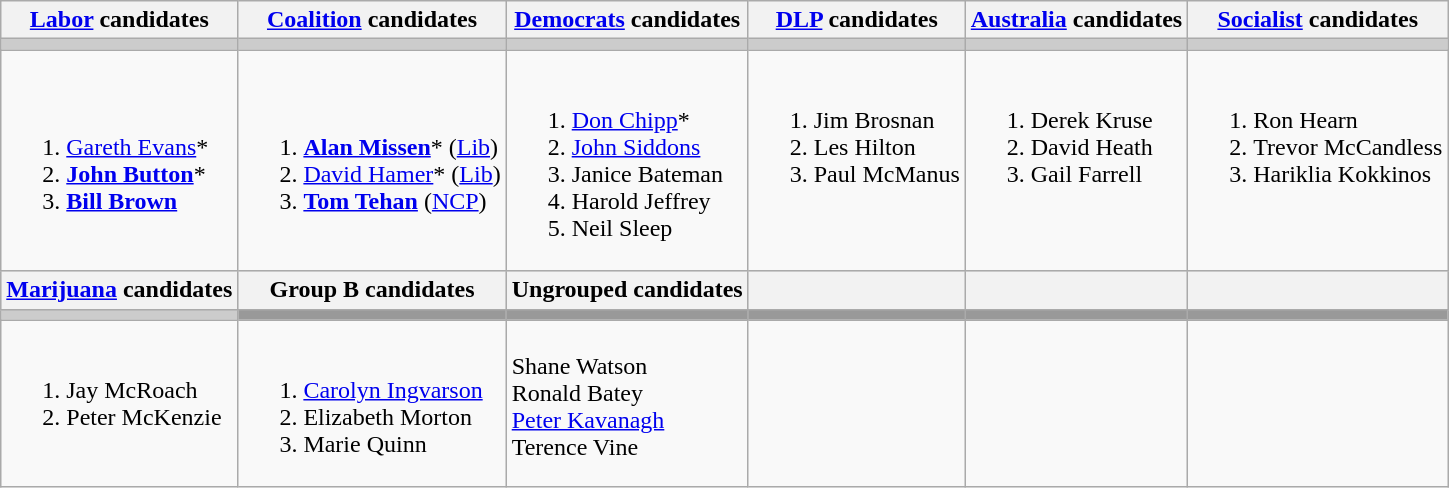<table class="wikitable">
<tr>
<th><a href='#'>Labor</a> candidates</th>
<th><a href='#'>Coalition</a> candidates</th>
<th><a href='#'>Democrats</a> candidates</th>
<th><a href='#'>DLP</a> candidates</th>
<th><a href='#'>Australia</a> candidates</th>
<th><a href='#'>Socialist</a> candidates</th>
</tr>
<tr bgcolor="#cccccc">
<td></td>
<td></td>
<td></td>
<td></td>
<td></td>
<td></td>
</tr>
<tr>
<td><br><ol><li><a href='#'>Gareth Evans</a>*</li><li><strong><a href='#'>John Button</a></strong>*</li><li><strong><a href='#'>Bill Brown</a></strong></li></ol></td>
<td><br><ol><li><strong><a href='#'>Alan Missen</a></strong>* (<a href='#'>Lib</a>)</li><li><a href='#'>David Hamer</a>* (<a href='#'>Lib</a>)</li><li><strong><a href='#'>Tom Tehan</a></strong> (<a href='#'>NCP</a>)</li></ol></td>
<td><br><ol><li><a href='#'>Don Chipp</a>*</li><li><a href='#'>John Siddons</a></li><li>Janice Bateman</li><li>Harold Jeffrey</li><li>Neil Sleep</li></ol></td>
<td valign=top><br><ol><li>Jim Brosnan</li><li>Les Hilton</li><li>Paul McManus</li></ol></td>
<td valign=top><br><ol><li>Derek Kruse</li><li>David Heath</li><li>Gail Farrell</li></ol></td>
<td valign=top><br><ol><li>Ron Hearn</li><li>Trevor McCandless</li><li>Hariklia Kokkinos</li></ol></td>
</tr>
<tr bgcolor="#cccccc">
<th><a href='#'>Marijuana</a> candidates</th>
<th>Group B candidates</th>
<th>Ungrouped candidates</th>
<th></th>
<th></th>
<th></th>
</tr>
<tr bgcolor="#cccccc">
<td></td>
<td bgcolor="#999999"></td>
<td bgcolor="#999999"></td>
<td bgcolor="#999999"></td>
<td bgcolor="#999999"></td>
<td bgcolor="#999999"></td>
</tr>
<tr>
<td valign=top><br><ol><li>Jay McRoach</li><li>Peter McKenzie</li></ol></td>
<td valign=top><br><ol><li><a href='#'>Carolyn Ingvarson</a></li><li>Elizabeth Morton</li><li>Marie Quinn</li></ol></td>
<td valign=top><br>Shane Watson<br>
Ronald Batey<br>
<a href='#'>Peter Kavanagh</a><br>
Terence Vine</td>
<td valign=top></td>
<td valign=top></td>
<td valign=top></td>
</tr>
</table>
